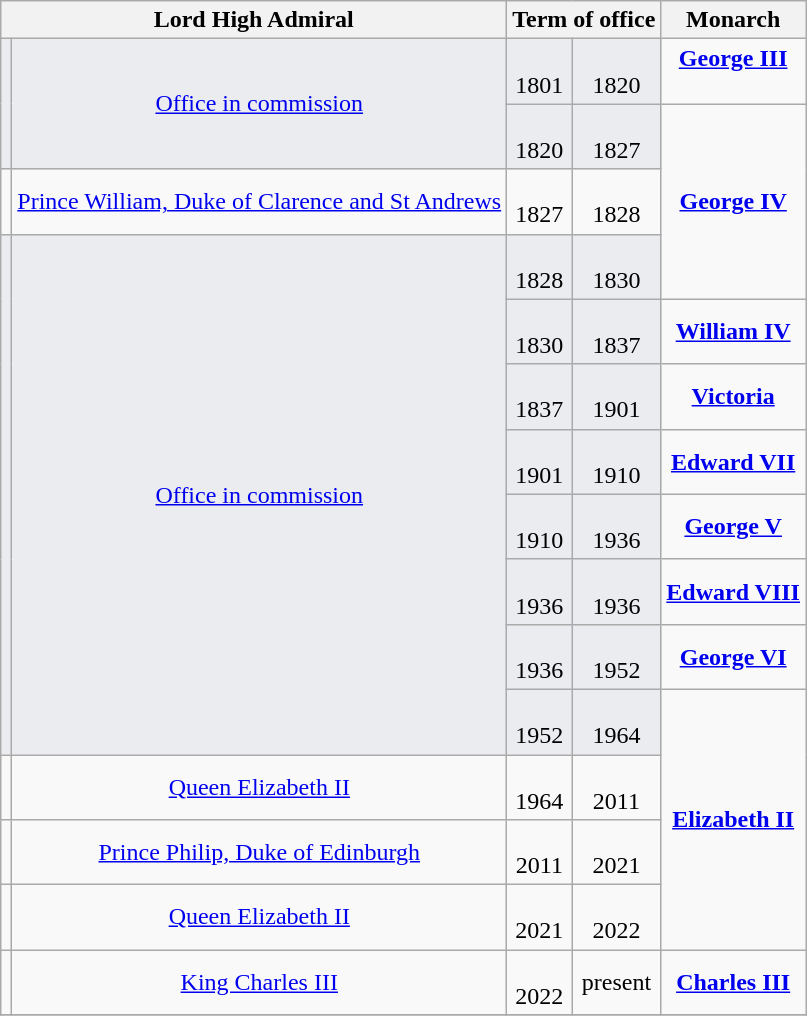<table class="wikitable plainrowheaders" style="text-align:center">
<tr>
<th colspan=2>Lord High Admiral</th>
<th colspan=2>Term of office</th>
<th>Monarch<br></th>
</tr>
<tr>
<td style="background:#EAECF0" rowspan=2></td>
<td style="background:#EAECF0" rowspan=2><a href='#'>Office in commission</a></td>
<td style="background:#EAECF0" align=center><br>1801</td>
<td style="background:#EAECF0" align=center><br>1820</td>
<td><strong><a href='#'>George III</a></strong><br><br></td>
</tr>
<tr>
<td style="background:#EAECF0" align=center><br>1820</td>
<td style="background:#EAECF0" align=center><br>1827</td>
<td rowspan=3><strong><a href='#'>George IV</a></strong><br></td>
</tr>
<tr>
<td></td>
<td><a href='#'>Prince William, Duke of Clarence and St Andrews</a></td>
<td><br>1827</td>
<td><br>1828</td>
</tr>
<tr>
<td style="background:#EAECF0" rowspan=8></td>
<td style="background:#EAECF0" rowspan=8><a href='#'>Office in commission</a></td>
<td style="background:#EAECF0" align=center><br>1828</td>
<td style="background:#EAECF0" align=center><br>1830</td>
</tr>
<tr>
<td style="background:#EAECF0" align=center><br>1830</td>
<td style="background:#EAECF0" align=center><br>1837</td>
<td><strong><a href='#'>William IV</a></strong><br></td>
</tr>
<tr>
<td style="background:#EAECF0" align=center><br>1837</td>
<td style="background:#EAECF0" align=center><br>1901</td>
<td><strong><a href='#'>Victoria</a></strong><br></td>
</tr>
<tr>
<td style="background:#EAECF0" align=center><br>1901</td>
<td style="background:#EAECF0" align=center><br>1910</td>
<td><strong><a href='#'>Edward VII</a></strong><br></td>
</tr>
<tr>
<td style="background:#EAECF0" align=center><br>1910</td>
<td style="background:#EAECF0" align=center><br>1936</td>
<td><strong><a href='#'>George V</a></strong><br></td>
</tr>
<tr>
<td style="background:#EAECF0" align=center><br>1936</td>
<td style="background:#EAECF0" align=center><br>1936</td>
<td><strong><a href='#'>Edward VIII</a></strong><br></td>
</tr>
<tr>
<td style="background:#EAECF0" align=center><br>1936</td>
<td style="background:#EAECF0" align=center><br>1952</td>
<td><strong><a href='#'>George VI</a></strong><br></td>
</tr>
<tr>
<td style="background:#EAECF0" align=center><br>1952</td>
<td style="background:#EAECF0" align=center><br>1964</td>
<td rowspan=4><strong><a href='#'>Elizabeth II</a></strong><br></td>
</tr>
<tr>
<td></td>
<td><a href='#'>Queen Elizabeth II</a></td>
<td><br>1964</td>
<td><br>2011</td>
</tr>
<tr>
<td></td>
<td><a href='#'>Prince Philip, Duke of Edinburgh</a></td>
<td><br>2011</td>
<td><br>2021</td>
</tr>
<tr>
<td></td>
<td><a href='#'>Queen Elizabeth II</a></td>
<td><br>2021</td>
<td><br>2022</td>
</tr>
<tr>
<td></td>
<td><a href='#'>King Charles III</a></td>
<td><br>2022</td>
<td>present</td>
<td><strong><a href='#'>Charles III</a></strong><br></td>
</tr>
<tr>
</tr>
</table>
